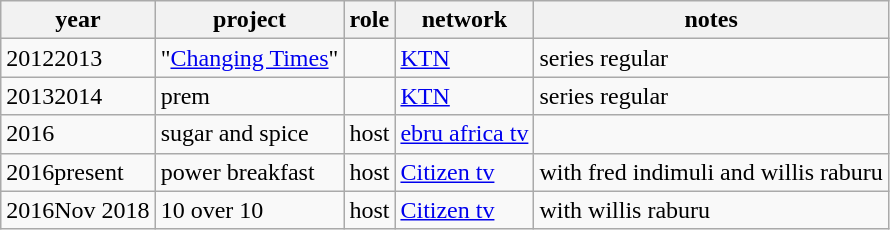<table class="wikitable sortable">
<tr>
<th>year</th>
<th>project</th>
<th>role</th>
<th>network</th>
<th>notes</th>
</tr>
<tr>
<td>20122013</td>
<td>"<a href='#'>Changing Times</a>"</td>
<td></td>
<td><a href='#'>KTN</a></td>
<td>series regular</td>
</tr>
<tr>
<td>20132014</td>
<td>prem</td>
<td></td>
<td><a href='#'>KTN</a></td>
<td>series regular</td>
</tr>
<tr>
<td>2016</td>
<td>sugar and spice</td>
<td>host</td>
<td><a href='#'>ebru africa tv</a></td>
<td></td>
</tr>
<tr>
<td>2016present</td>
<td>power breakfast</td>
<td>host</td>
<td><a href='#'>Citizen tv</a></td>
<td>with fred indimuli and willis raburu</td>
</tr>
<tr>
<td>2016Nov 2018</td>
<td>10 over 10</td>
<td>host</td>
<td><a href='#'>Citizen tv</a></td>
<td>with willis raburu</td>
</tr>
</table>
